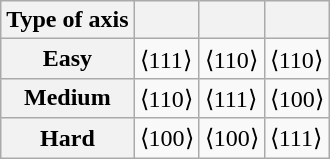<table class="wikitable">
<tr>
<th>Type of axis</th>
<th></th>
<th></th>
<th></th>
</tr>
<tr>
<th scope="row">Easy</th>
<td>⟨111⟩</td>
<td>⟨110⟩</td>
<td>⟨110⟩</td>
</tr>
<tr>
<th scope="row">Medium</th>
<td>⟨110⟩</td>
<td>⟨111⟩</td>
<td>⟨100⟩</td>
</tr>
<tr>
<th scope="row">Hard</th>
<td>⟨100⟩</td>
<td>⟨100⟩</td>
<td>⟨111⟩</td>
</tr>
</table>
